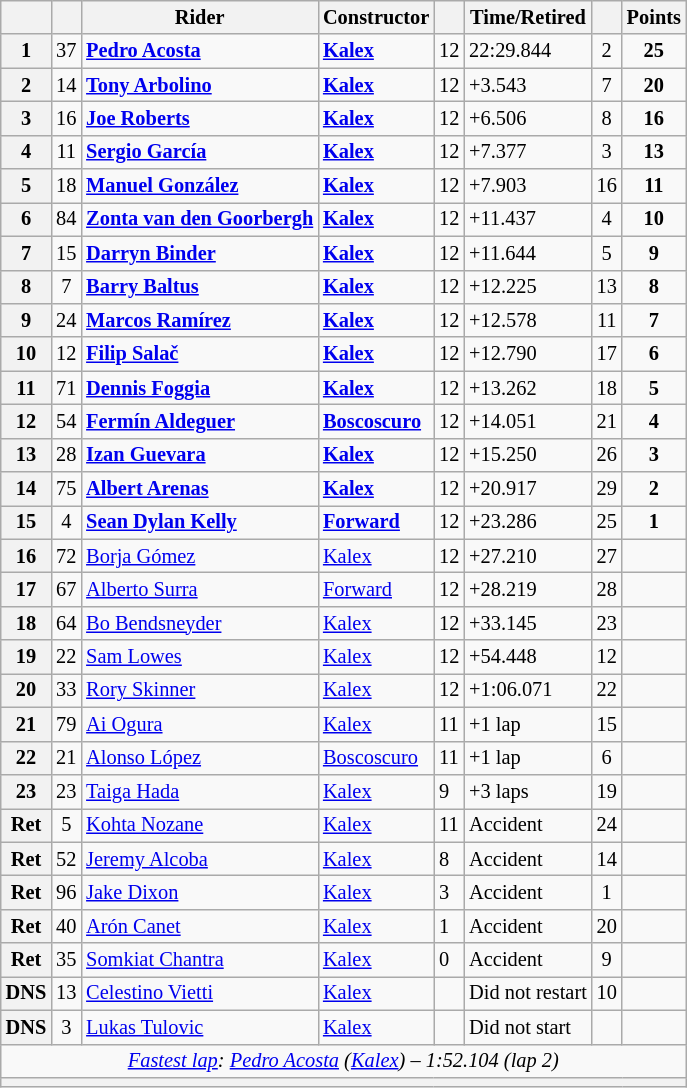<table class="wikitable sortable" style="font-size: 85%;">
<tr>
<th scope="col"></th>
<th scope="col"></th>
<th scope="col">Rider</th>
<th scope="col">Constructor</th>
<th scope="col" class="unsortable"></th>
<th scope="col" class="unsortable">Time/Retired</th>
<th scope="col"></th>
<th scope="col">Points</th>
</tr>
<tr>
<th scope="row">1</th>
<td align="center">37</td>
<td data-sort-value="aco"> <strong><a href='#'>Pedro Acosta</a></strong></td>
<td><strong><a href='#'>Kalex</a></strong></td>
<td>12</td>
<td>22:29.844</td>
<td align="center">2</td>
<td align="center"><strong>25</strong></td>
</tr>
<tr>
<th scope="row">2</th>
<td align="center">14</td>
<td data-sort-value="arb"> <strong><a href='#'>Tony Arbolino</a></strong></td>
<td><strong><a href='#'>Kalex</a></strong></td>
<td>12</td>
<td>+3.543</td>
<td align="center">7</td>
<td align="center"><strong>20</strong></td>
</tr>
<tr>
<th scope="row">3</th>
<td align="center">16</td>
<td data-sort-value="rob"> <strong><a href='#'>Joe Roberts</a></strong></td>
<td><strong><a href='#'>Kalex</a></strong></td>
<td>12</td>
<td>+6.506</td>
<td align="center">8</td>
<td align="center"><strong>16</strong></td>
</tr>
<tr>
<th scope="row">4</th>
<td align="center">11</td>
<td data-sort-value="gar"> <strong><a href='#'>Sergio García</a></strong></td>
<td><strong><a href='#'>Kalex</a></strong></td>
<td>12</td>
<td>+7.377</td>
<td align="center">3</td>
<td align="center"><strong>13</strong></td>
</tr>
<tr>
<th scope="row">5</th>
<td align="center">18</td>
<td data-sort-value="gon"> <strong><a href='#'>Manuel González</a></strong></td>
<td><strong><a href='#'>Kalex</a></strong></td>
<td>12</td>
<td>+7.903</td>
<td align="center">16</td>
<td align="center"><strong>11</strong></td>
</tr>
<tr>
<th scope="row">6</th>
<td align="center">84</td>
<td data-sort-value="goo"> <strong><a href='#'>Zonta van den Goorbergh</a></strong></td>
<td><strong><a href='#'>Kalex</a></strong></td>
<td>12</td>
<td>+11.437</td>
<td align="center">4</td>
<td align="center"><strong>10</strong></td>
</tr>
<tr>
<th scope="row">7</th>
<td align="center">15</td>
<td data-sort-value="bin"> <strong><a href='#'>Darryn Binder</a></strong></td>
<td><strong><a href='#'>Kalex</a></strong></td>
<td>12</td>
<td>+11.644</td>
<td align="center">5</td>
<td align="center"><strong>9</strong></td>
</tr>
<tr>
<th scope="row">8</th>
<td align="center">7</td>
<td data-sort-value="bal"> <strong><a href='#'>Barry Baltus</a></strong></td>
<td><strong><a href='#'>Kalex</a></strong></td>
<td>12</td>
<td>+12.225</td>
<td align="center">13</td>
<td align="center"><strong>8</strong></td>
</tr>
<tr>
<th scope="row">9</th>
<td align="center">24</td>
<td data-sort-value="ram"> <strong><a href='#'>Marcos Ramírez</a></strong></td>
<td><strong><a href='#'>Kalex</a></strong></td>
<td>12</td>
<td>+12.578</td>
<td align="center">11</td>
<td align="center"><strong>7</strong></td>
</tr>
<tr>
<th scope="row">10</th>
<td align="center">12</td>
<td data-sort-value="sal"> <strong><a href='#'>Filip Salač</a></strong></td>
<td><strong><a href='#'>Kalex</a></strong></td>
<td>12</td>
<td>+12.790</td>
<td align="center">17</td>
<td align="center"><strong>6</strong></td>
</tr>
<tr>
<th scope="row">11</th>
<td align="center">71</td>
<td data-sort-value="fog"> <strong><a href='#'>Dennis Foggia</a></strong></td>
<td><strong><a href='#'>Kalex</a></strong></td>
<td>12</td>
<td>+13.262</td>
<td align="center">18</td>
<td align="center"><strong>5</strong></td>
</tr>
<tr>
<th scope="row">12</th>
<td align="center">54</td>
<td data-sort-value="ald"> <strong><a href='#'>Fermín Aldeguer</a></strong></td>
<td><strong><a href='#'>Boscoscuro</a></strong></td>
<td>12</td>
<td>+14.051</td>
<td align="center">21</td>
<td align="center"><strong>4</strong></td>
</tr>
<tr>
<th scope="row">13</th>
<td align="center">28</td>
<td data-sort-value="gue"> <strong><a href='#'>Izan Guevara</a></strong></td>
<td><strong><a href='#'>Kalex</a></strong></td>
<td>12</td>
<td>+15.250</td>
<td align="center">26</td>
<td align="center"><strong>3</strong></td>
</tr>
<tr>
<th scope="row">14</th>
<td align="center">75</td>
<td data-sort-value="are"> <strong><a href='#'>Albert Arenas</a></strong></td>
<td><strong><a href='#'>Kalex</a></strong></td>
<td>12</td>
<td>+20.917</td>
<td align="center">29</td>
<td align="center"><strong>2</strong></td>
</tr>
<tr>
<th scope="row">15</th>
<td align="center">4</td>
<td data-sort-value="kel"> <strong><a href='#'>Sean Dylan Kelly</a></strong></td>
<td><strong><a href='#'>Forward</a></strong></td>
<td>12</td>
<td>+23.286</td>
<td align="center">25</td>
<td align="center"><strong>1</strong></td>
</tr>
<tr>
<th scope="row">16</th>
<td align="center">72</td>
<td data-sort-value="gom"> <a href='#'>Borja Gómez</a></td>
<td><a href='#'>Kalex</a></td>
<td>12</td>
<td>+27.210</td>
<td align="center">27</td>
<td></td>
</tr>
<tr>
<th scope="row">17</th>
<td align="center">67</td>
<td data-sort-value="sur"> <a href='#'>Alberto Surra</a></td>
<td><a href='#'>Forward</a></td>
<td>12</td>
<td>+28.219</td>
<td align="center">28</td>
<td></td>
</tr>
<tr>
<th scope="row">18</th>
<td align="center">64</td>
<td data-sort-value="ben"> <a href='#'>Bo Bendsneyder</a></td>
<td><a href='#'>Kalex</a></td>
<td>12</td>
<td>+33.145</td>
<td align="center">23</td>
<td align="center"></td>
</tr>
<tr>
<th scope="row">19</th>
<td align="center">22</td>
<td data-sort-value="low"> <a href='#'>Sam Lowes</a></td>
<td><a href='#'>Kalex</a></td>
<td>12</td>
<td>+54.448</td>
<td align="center">12</td>
<td align="center"></td>
</tr>
<tr>
<th scope="row">20</th>
<td align="center">33</td>
<td data-sort-value="ski"> <a href='#'>Rory Skinner</a></td>
<td><a href='#'>Kalex</a></td>
<td>12</td>
<td>+1:06.071</td>
<td align="center">22</td>
<td></td>
</tr>
<tr>
<th scope="row">21</th>
<td align="center">79</td>
<td data-sort-value="ogu"> <a href='#'>Ai Ogura</a></td>
<td><a href='#'>Kalex</a></td>
<td>11</td>
<td>+1 lap</td>
<td align="center">15</td>
<td align="center"></td>
</tr>
<tr>
<th scope="row">22</th>
<td align="center">21</td>
<td data-sort-value="lop"> <a href='#'>Alonso López</a></td>
<td><a href='#'>Boscoscuro</a></td>
<td>11</td>
<td>+1 lap</td>
<td align="center">6</td>
<td align="center"></td>
</tr>
<tr>
<th scope="row">23</th>
<td align="center">23</td>
<td data-sort-value="had"> <a href='#'>Taiga Hada</a></td>
<td><a href='#'>Kalex</a></td>
<td>9</td>
<td>+3 laps</td>
<td align="center">19</td>
<td></td>
</tr>
<tr>
<th scope="row">Ret</th>
<td align="center">5</td>
<td data-sort-value="noz"> <a href='#'>Kohta Nozane</a></td>
<td><a href='#'>Kalex</a></td>
<td>11</td>
<td>Accident</td>
<td align="center">24</td>
<td></td>
</tr>
<tr>
<th scope="row">Ret</th>
<td align="center">52</td>
<td data-sort-value="alc"> <a href='#'>Jeremy Alcoba</a></td>
<td><a href='#'>Kalex</a></td>
<td>8</td>
<td>Accident</td>
<td align="center">14</td>
<td align="center"></td>
</tr>
<tr>
<th scope="row">Ret</th>
<td align="center">96</td>
<td data-sort-value="dix"> <a href='#'>Jake Dixon</a></td>
<td><a href='#'>Kalex</a></td>
<td>3</td>
<td>Accident</td>
<td align="center">1</td>
<td align="center"></td>
</tr>
<tr>
<th scope="row">Ret</th>
<td align="center">40</td>
<td data-sort-value="can"> <a href='#'>Arón Canet</a></td>
<td><a href='#'>Kalex</a></td>
<td>1</td>
<td>Accident</td>
<td align="center">20</td>
<td align="center"></td>
</tr>
<tr>
<th scope="row">Ret</th>
<td align="center">35</td>
<td data-sort-value="cha"> <a href='#'>Somkiat Chantra</a></td>
<td><a href='#'>Kalex</a></td>
<td>0</td>
<td>Accident</td>
<td align="center">9</td>
<td align="center"></td>
</tr>
<tr>
<th scope="row">DNS</th>
<td align="center">13</td>
<td data-sort-value="vie"> <a href='#'>Celestino Vietti</a></td>
<td><a href='#'>Kalex</a></td>
<td></td>
<td>Did not restart</td>
<td align="center">10</td>
<td align="center"></td>
</tr>
<tr>
<th scope="row">DNS</th>
<td align="center">3</td>
<td data-sort-value="tul"> <a href='#'>Lukas Tulovic</a></td>
<td><a href='#'>Kalex</a></td>
<td></td>
<td>Did not start</td>
<td align="center"></td>
<td align="center"></td>
</tr>
<tr class="sortbottom">
<td colspan="8" style="text-align:center"><em><a href='#'>Fastest lap</a>:  <a href='#'>Pedro Acosta</a> (<a href='#'>Kalex</a>) – 1:52.104 (lap 2)</em></td>
</tr>
<tr>
<th colspan=8></th>
</tr>
</table>
